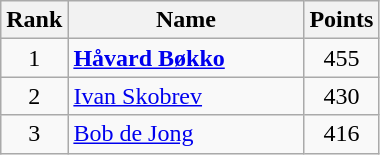<table class="wikitable" border="1">
<tr>
<th width=30>Rank</th>
<th width=150>Name</th>
<th width=25>Points</th>
</tr>
<tr align=center>
<td>1</td>
<td align=left> <strong><a href='#'>Håvard Bøkko</a></strong></td>
<td>455</td>
</tr>
<tr align=center>
<td>2</td>
<td align=left> <a href='#'>Ivan Skobrev</a></td>
<td>430</td>
</tr>
<tr align=center>
<td>3</td>
<td align=left> <a href='#'>Bob de Jong</a></td>
<td>416</td>
</tr>
</table>
